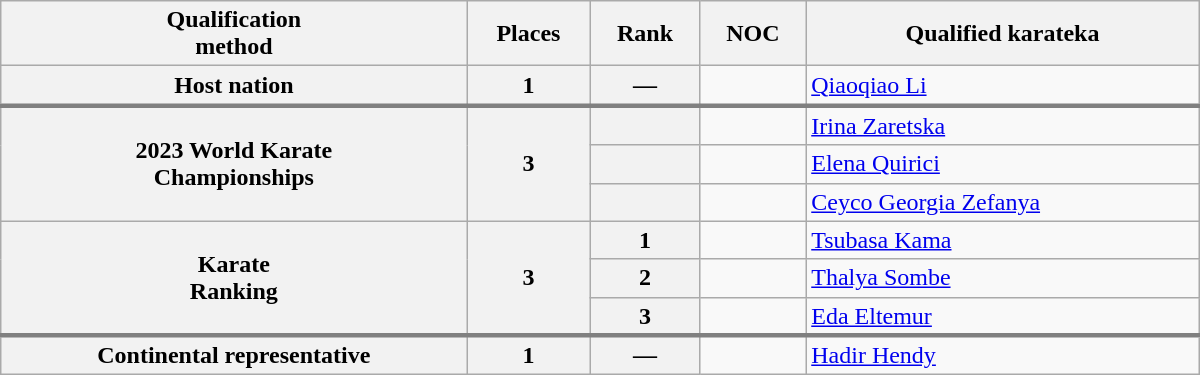<table class="wikitable" width=800>
<tr>
<th>Qualification<br>method</th>
<th>Places</th>
<th>Rank</th>
<th>NOC</th>
<th>Qualified karateka</th>
</tr>
<tr style="border-bottom: 3px solid grey;">
<th>Host nation</th>
<th>1</th>
<th>—</th>
<td></td>
<td><a href='#'>Qiaoqiao Li</a></td>
</tr>
<tr>
<th rowspan=3>2023 World Karate<br>Championships</th>
<th rowspan=3>3</th>
<th></th>
<td></td>
<td><a href='#'>Irina Zaretska</a></td>
</tr>
<tr>
<th></th>
<td></td>
<td><a href='#'>Elena Quirici</a></td>
</tr>
<tr>
<th></th>
<td></td>
<td><a href='#'>Ceyco Georgia Zefanya</a></td>
</tr>
<tr>
<th rowspan=3>Karate<br>Ranking</th>
<th rowspan=3>3</th>
<th>1</th>
<td></td>
<td><a href='#'>Tsubasa Kama</a></td>
</tr>
<tr>
<th>2</th>
<td></td>
<td><a href='#'>Thalya Sombe</a></td>
</tr>
<tr>
<th>3</th>
<td></td>
<td><a href='#'>Eda Eltemur</a></td>
</tr>
<tr>
</tr>
<tr style="border-top: 3px solid grey;">
<th rowspan=5>Continental representative</th>
<th>1</th>
<th>—</th>
<td></td>
<td><a href='#'>Hadir Hendy</a></td>
</tr>
</table>
